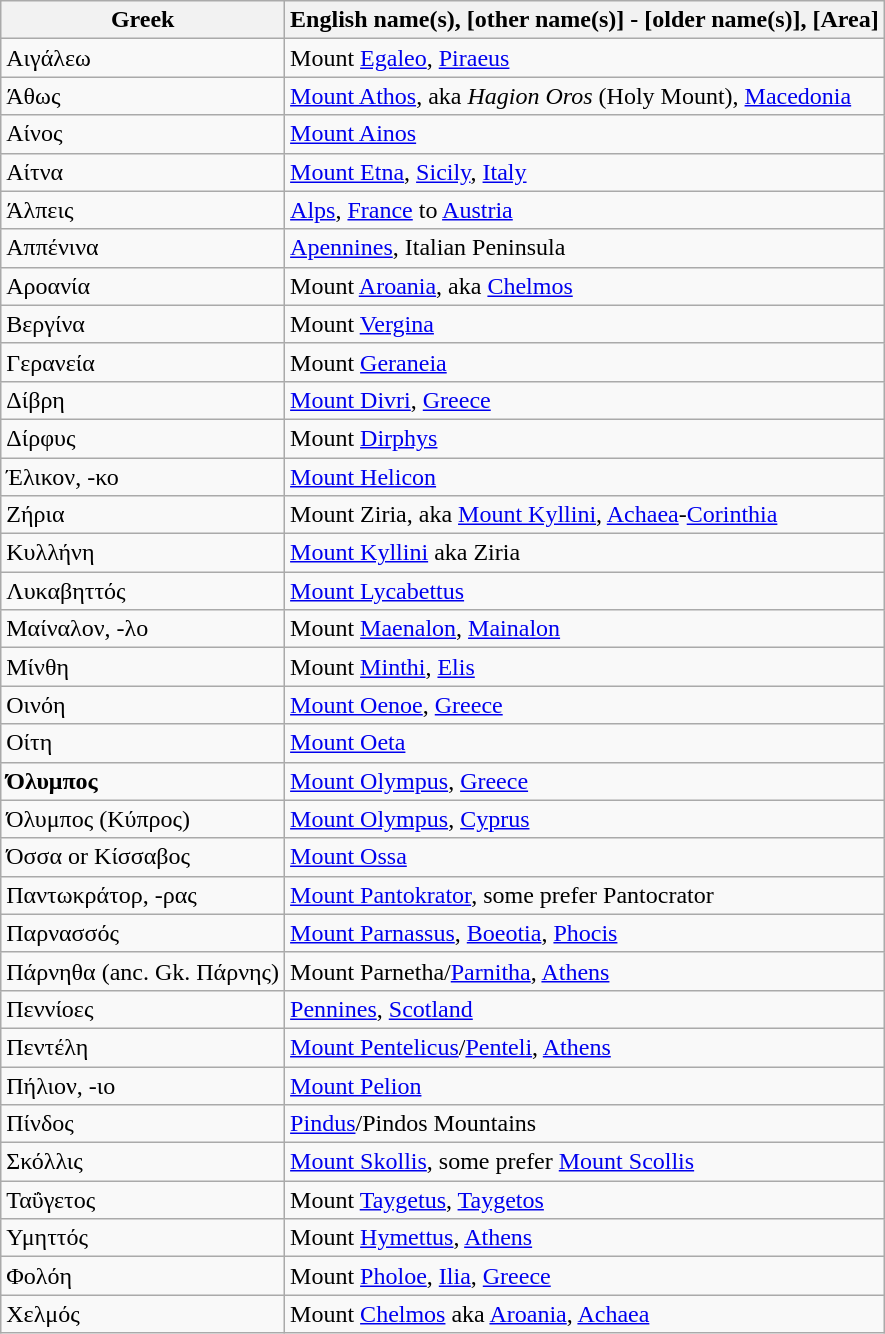<table class="wikitable">
<tr>
<th>Greek</th>
<th>English name(s), [other name(s)] - [older name(s)], [Area]</th>
</tr>
<tr>
<td>Αιγάλεω</td>
<td>Mount <a href='#'>Egaleo</a>, <a href='#'>Piraeus</a></td>
</tr>
<tr>
<td>Άθως</td>
<td><a href='#'>Mount Athos</a>, aka <em>Hagion Oros</em> (Holy Mount), <a href='#'>Macedonia</a></td>
</tr>
<tr>
<td>Αίνος</td>
<td><a href='#'>Mount Ainos</a></td>
</tr>
<tr>
<td>Αίτνα</td>
<td><a href='#'>Mount Etna</a>, <a href='#'>Sicily</a>, <a href='#'>Italy</a></td>
</tr>
<tr>
<td>Άλπεις</td>
<td><a href='#'>Alps</a>, <a href='#'>France</a> to <a href='#'>Austria</a></td>
</tr>
<tr>
<td>Αππένινα</td>
<td><a href='#'>Apennines</a>, Italian Peninsula</td>
</tr>
<tr>
<td>Αροανία</td>
<td>Mount <a href='#'>Aroania</a>, aka <a href='#'>Chelmos</a></td>
</tr>
<tr>
<td>Βεργίνα</td>
<td>Mount <a href='#'>Vergina</a></td>
</tr>
<tr>
<td>Γερανεία</td>
<td>Mount <a href='#'>Geraneia</a></td>
</tr>
<tr>
<td>Δίβρη</td>
<td><a href='#'>Mount Divri</a>, <a href='#'>Greece</a></td>
</tr>
<tr>
<td>Δίρφυς</td>
<td>Mount <a href='#'>Dirphys</a></td>
</tr>
<tr>
<td>Έλικον, -κο</td>
<td><a href='#'>Mount Helicon</a></td>
</tr>
<tr>
<td>Ζήρια</td>
<td>Mount Ziria, aka <a href='#'>Mount Kyllini</a>, <a href='#'>Achaea</a>-<a href='#'>Corinthia</a></td>
</tr>
<tr>
<td>Κυλλήνη</td>
<td><a href='#'>Mount Kyllini</a> aka Ziria</td>
</tr>
<tr>
<td>Λυκαβηττός</td>
<td><a href='#'>Mount Lycabettus</a></td>
</tr>
<tr>
<td>Μαίναλον, -λο</td>
<td>Mount <a href='#'>Maenalon</a>, <a href='#'>Mainalon</a></td>
</tr>
<tr>
<td>Μίνθη</td>
<td>Mount <a href='#'>Minthi</a>, <a href='#'>Elis</a></td>
</tr>
<tr>
<td>Οινόη</td>
<td><a href='#'>Mount Oenoe</a>, <a href='#'>Greece</a></td>
</tr>
<tr>
<td>Οίτη</td>
<td><a href='#'>Mount Oeta</a></td>
</tr>
<tr>
<td><strong>Όλυμπος</strong></td>
<td><a href='#'>Mount Olympus</a>, <a href='#'>Greece</a></td>
</tr>
<tr>
<td>Όλυμπος (Κύπρος)</td>
<td><a href='#'>Mount Olympus</a>, <a href='#'>Cyprus</a></td>
</tr>
<tr>
<td>Όσσα or Κίσσαβος</td>
<td><a href='#'>Mount Ossa</a></td>
</tr>
<tr>
<td>Παντωκράτορ, -ρας</td>
<td><a href='#'>Mount Pantokrator</a>, some prefer Pantocrator</td>
</tr>
<tr>
<td>Παρνασσός</td>
<td><a href='#'>Mount Parnassus</a>, <a href='#'>Boeotia</a>, <a href='#'>Phocis</a></td>
</tr>
<tr>
<td>Πάρνηθα (anc. Gk. Πάρνης)</td>
<td>Mount Parnetha/<a href='#'>Parnitha</a>, <a href='#'>Athens</a></td>
</tr>
<tr>
<td>Πεννίοες</td>
<td><a href='#'>Pennines</a>, <a href='#'>Scotland</a></td>
</tr>
<tr>
<td>Πεντέλη</td>
<td><a href='#'>Mount Pentelicus</a>/<a href='#'>Penteli</a>, <a href='#'>Athens</a></td>
</tr>
<tr>
<td>Πήλιον, -ιο</td>
<td><a href='#'>Mount Pelion</a></td>
</tr>
<tr>
<td>Πίνδος</td>
<td><a href='#'>Pindus</a>/Pindos Mountains</td>
</tr>
<tr>
<td>Σκόλλις</td>
<td><a href='#'>Mount Skollis</a>, some prefer <a href='#'>Mount Scollis</a></td>
</tr>
<tr>
<td>Ταΰγετος</td>
<td>Mount <a href='#'>Taygetus</a>, <a href='#'>Taygetos</a></td>
</tr>
<tr>
<td>Υμηττός</td>
<td>Mount <a href='#'>Hymettus</a>, <a href='#'>Athens</a></td>
</tr>
<tr>
<td>Φολόη</td>
<td>Mount <a href='#'>Pholoe</a>, <a href='#'>Ilia</a>, <a href='#'>Greece</a></td>
</tr>
<tr>
<td>Χελμός</td>
<td>Mount <a href='#'>Chelmos</a> aka <a href='#'>Aroania</a>, <a href='#'>Achaea</a></td>
</tr>
</table>
